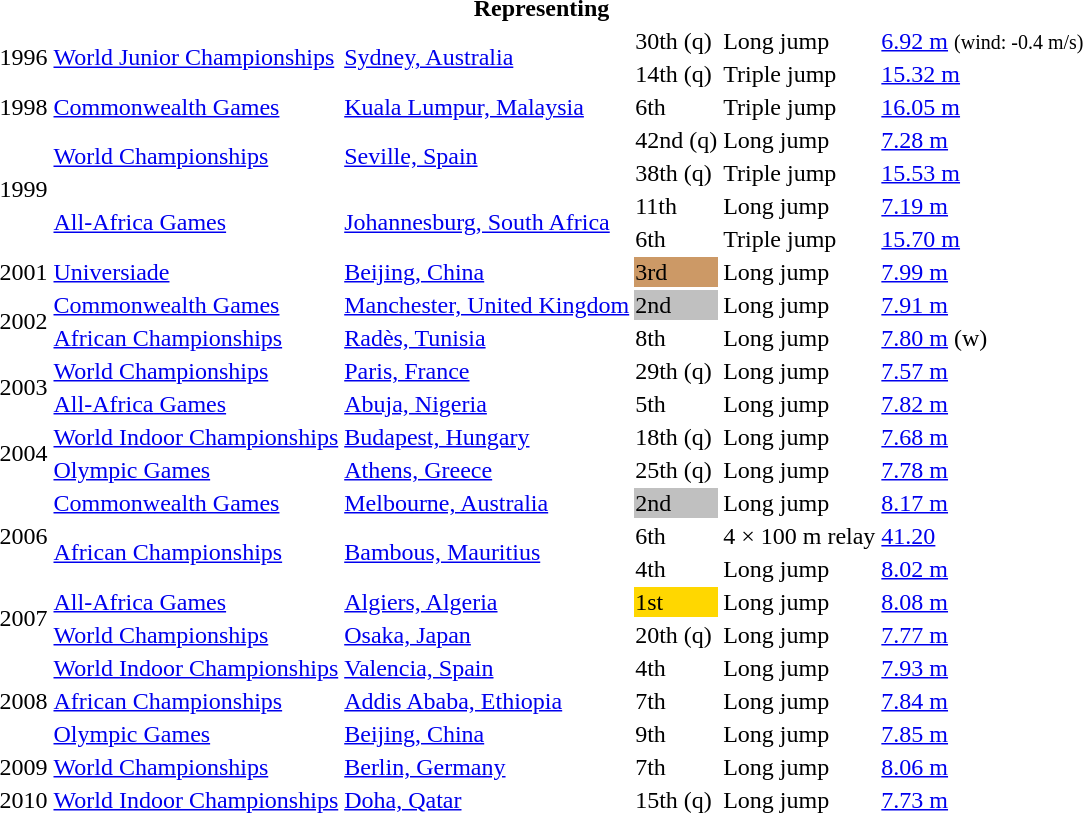<table>
<tr>
<th colspan="6">Representing </th>
</tr>
<tr>
<td rowspan=2>1996</td>
<td rowspan=2><a href='#'>World Junior Championships</a></td>
<td rowspan=2><a href='#'>Sydney, Australia</a></td>
<td>30th (q)</td>
<td>Long jump</td>
<td><a href='#'>6.92 m</a>  <small>(wind: -0.4 m/s)</small></td>
</tr>
<tr>
<td>14th (q)</td>
<td>Triple jump</td>
<td><a href='#'>15.32 m</a></td>
</tr>
<tr>
<td>1998</td>
<td><a href='#'>Commonwealth Games</a></td>
<td><a href='#'>Kuala Lumpur, Malaysia</a></td>
<td>6th</td>
<td>Triple jump</td>
<td><a href='#'>16.05 m</a></td>
</tr>
<tr>
<td rowspan=4>1999</td>
<td rowspan=2><a href='#'>World Championships</a></td>
<td rowspan=2><a href='#'>Seville, Spain</a></td>
<td>42nd (q)</td>
<td>Long jump</td>
<td><a href='#'>7.28 m</a></td>
</tr>
<tr>
<td>38th (q)</td>
<td>Triple jump</td>
<td><a href='#'>15.53 m</a></td>
</tr>
<tr>
<td rowspan=2><a href='#'>All-Africa Games</a></td>
<td rowspan=2><a href='#'>Johannesburg, South Africa</a></td>
<td>11th</td>
<td>Long jump</td>
<td><a href='#'>7.19 m</a></td>
</tr>
<tr>
<td>6th</td>
<td>Triple jump</td>
<td><a href='#'>15.70 m</a></td>
</tr>
<tr>
<td>2001</td>
<td><a href='#'>Universiade</a></td>
<td><a href='#'>Beijing, China</a></td>
<td bgcolor=cc9966>3rd</td>
<td>Long jump</td>
<td><a href='#'>7.99 m</a></td>
</tr>
<tr>
<td rowspan=2>2002</td>
<td><a href='#'>Commonwealth Games</a></td>
<td><a href='#'>Manchester, United Kingdom</a></td>
<td bgcolor=silver>2nd</td>
<td>Long jump</td>
<td><a href='#'>7.91 m</a></td>
</tr>
<tr>
<td><a href='#'>African Championships</a></td>
<td><a href='#'>Radès, Tunisia</a></td>
<td>8th</td>
<td>Long jump</td>
<td><a href='#'>7.80 m</a> (w)</td>
</tr>
<tr>
<td rowspan=2>2003</td>
<td><a href='#'>World Championships</a></td>
<td><a href='#'>Paris, France</a></td>
<td>29th (q)</td>
<td>Long jump</td>
<td><a href='#'>7.57 m</a></td>
</tr>
<tr>
<td><a href='#'>All-Africa Games</a></td>
<td><a href='#'>Abuja, Nigeria</a></td>
<td>5th</td>
<td>Long jump</td>
<td><a href='#'>7.82 m</a></td>
</tr>
<tr>
<td rowspan=2>2004</td>
<td><a href='#'>World Indoor Championships</a></td>
<td><a href='#'>Budapest, Hungary</a></td>
<td>18th (q)</td>
<td>Long jump</td>
<td><a href='#'>7.68 m</a></td>
</tr>
<tr>
<td><a href='#'>Olympic Games</a></td>
<td><a href='#'>Athens, Greece</a></td>
<td>25th (q)</td>
<td>Long jump</td>
<td><a href='#'>7.78 m</a></td>
</tr>
<tr>
<td rowspan=3>2006</td>
<td><a href='#'>Commonwealth Games</a></td>
<td><a href='#'>Melbourne, Australia</a></td>
<td bgcolor=silver>2nd</td>
<td>Long jump</td>
<td><a href='#'>8.17 m</a></td>
</tr>
<tr>
<td rowspan=2><a href='#'>African Championships</a></td>
<td rowspan=2><a href='#'>Bambous, Mauritius</a></td>
<td>6th</td>
<td>4 × 100 m relay</td>
<td><a href='#'>41.20</a></td>
</tr>
<tr>
<td>4th</td>
<td>Long jump</td>
<td><a href='#'>8.02 m</a></td>
</tr>
<tr>
<td rowspan=2>2007</td>
<td><a href='#'>All-Africa Games</a></td>
<td><a href='#'>Algiers, Algeria</a></td>
<td bgcolor=gold>1st</td>
<td>Long jump</td>
<td><a href='#'>8.08 m</a></td>
</tr>
<tr>
<td><a href='#'>World Championships</a></td>
<td><a href='#'>Osaka, Japan</a></td>
<td>20th (q)</td>
<td>Long jump</td>
<td><a href='#'>7.77 m</a></td>
</tr>
<tr>
<td rowspan=3>2008</td>
<td><a href='#'>World Indoor Championships</a></td>
<td><a href='#'>Valencia, Spain</a></td>
<td>4th</td>
<td>Long jump</td>
<td><a href='#'>7.93 m</a></td>
</tr>
<tr>
<td><a href='#'>African Championships</a></td>
<td><a href='#'>Addis Ababa, Ethiopia</a></td>
<td>7th</td>
<td>Long jump</td>
<td><a href='#'>7.84 m</a></td>
</tr>
<tr>
<td><a href='#'>Olympic Games</a></td>
<td><a href='#'>Beijing, China</a></td>
<td>9th</td>
<td>Long jump</td>
<td><a href='#'>7.85 m</a></td>
</tr>
<tr>
<td>2009</td>
<td><a href='#'>World Championships</a></td>
<td><a href='#'>Berlin, Germany</a></td>
<td>7th</td>
<td>Long jump</td>
<td><a href='#'>8.06 m</a></td>
</tr>
<tr>
<td>2010</td>
<td><a href='#'>World Indoor Championships</a></td>
<td><a href='#'>Doha, Qatar</a></td>
<td>15th (q)</td>
<td>Long jump</td>
<td><a href='#'>7.73 m</a></td>
</tr>
</table>
